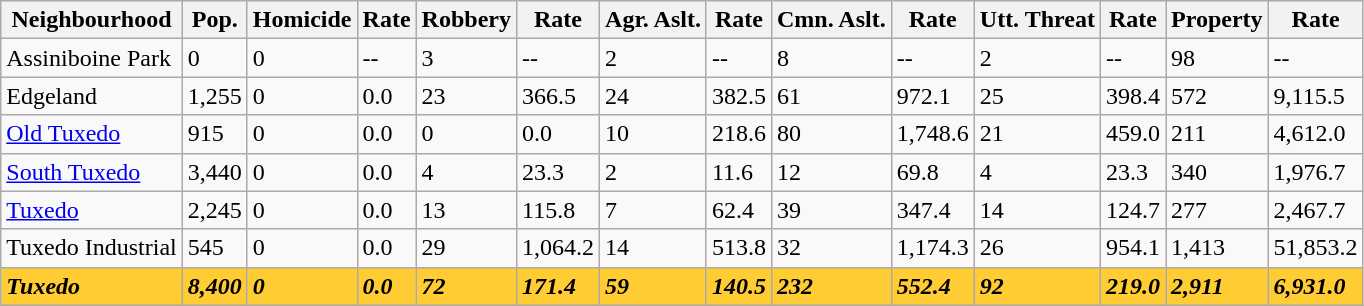<table class="wikitable">
<tr>
<th><strong>Neighbourhood</strong></th>
<th><strong>Pop.</strong></th>
<th><strong>Homicide</strong></th>
<th><strong>Rate</strong> </th>
<th><strong>Robbery</strong></th>
<th><strong>Rate</strong></th>
<th><strong>Agr. Aslt.</strong> </th>
<th><strong>Rate</strong></th>
<th><strong>Cmn. Aslt.</strong> </th>
<th><strong>Rate</strong></th>
<th><strong>Utt. Threat</strong> </th>
<th><strong>Rate</strong></th>
<th><strong>Property</strong></th>
<th><strong>Rate</strong></th>
</tr>
<tr>
<td>Assiniboine Park</td>
<td>0</td>
<td>0</td>
<td>--</td>
<td>3</td>
<td>--</td>
<td>2</td>
<td>--</td>
<td>8</td>
<td>--</td>
<td>2</td>
<td>--</td>
<td>98</td>
<td>--</td>
</tr>
<tr>
<td>Edgeland</td>
<td>1,255</td>
<td>0</td>
<td>0.0</td>
<td>23</td>
<td>366.5</td>
<td>24</td>
<td>382.5</td>
<td>61</td>
<td>972.1</td>
<td>25</td>
<td>398.4</td>
<td>572</td>
<td>9,115.5</td>
</tr>
<tr>
<td><a href='#'>Old Tuxedo</a></td>
<td>915</td>
<td>0</td>
<td>0.0</td>
<td>0</td>
<td>0.0</td>
<td>10</td>
<td>218.6</td>
<td>80</td>
<td>1,748.6</td>
<td>21</td>
<td>459.0</td>
<td>211</td>
<td>4,612.0</td>
</tr>
<tr>
<td><a href='#'>South Tuxedo</a></td>
<td>3,440</td>
<td>0</td>
<td>0.0</td>
<td>4</td>
<td>23.3</td>
<td>2</td>
<td>11.6</td>
<td>12</td>
<td>69.8</td>
<td>4</td>
<td>23.3</td>
<td>340</td>
<td>1,976.7</td>
</tr>
<tr>
<td><a href='#'>Tuxedo</a></td>
<td>2,245</td>
<td>0</td>
<td>0.0</td>
<td>13</td>
<td>115.8</td>
<td>7</td>
<td>62.4</td>
<td>39</td>
<td>347.4</td>
<td>14</td>
<td>124.7</td>
<td>277</td>
<td>2,467.7</td>
</tr>
<tr>
<td>Tuxedo Industrial</td>
<td>545</td>
<td>0</td>
<td>0.0</td>
<td>29</td>
<td>1,064.2</td>
<td>14</td>
<td>513.8</td>
<td>32</td>
<td>1,174.3</td>
<td>26</td>
<td>954.1</td>
<td>1,413</td>
<td>51,853.2</td>
</tr>
<tr>
<td style="background: #fc3;"><strong><em>Tuxedo</em></strong></td>
<td style="background: #fc3;"><strong><em>8,400</em></strong></td>
<td style="background: #fc3;"><strong><em>0</em></strong></td>
<td style="background: #fc3;"><strong><em>0.0</em></strong></td>
<td style="background: #fc3;"><strong><em>72</em></strong></td>
<td style="background: #fc3;"><strong><em>171.4</em></strong></td>
<td style="background: #fc3;"><strong><em>59</em></strong></td>
<td style="background: #fc3;"><strong><em>140.5</em></strong></td>
<td style="background: #fc3;"><strong><em>232</em></strong></td>
<td style="background: #fc3;"><strong><em>552.4</em></strong></td>
<td style="background: #fc3;"><strong><em>92</em></strong></td>
<td style="background: #fc3;"><strong><em>219.0</em></strong></td>
<td style="background: #fc3;"><strong><em>2,911</em></strong></td>
<td style="background: #fc3;"><strong><em>6,931.0</em></strong></td>
</tr>
</table>
